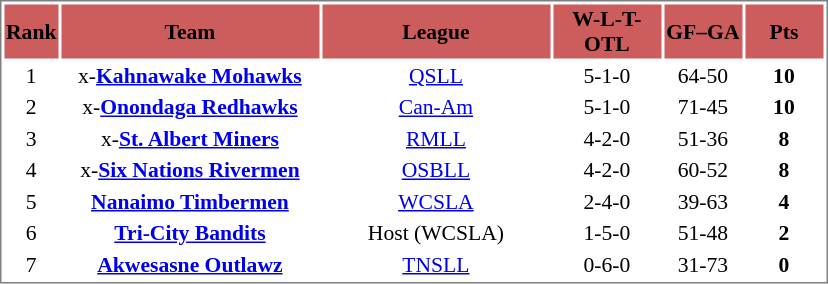<table cellpadding="0">
<tr align="left" style="vertical-align: top">
<td></td>
<td><br><table cellpadding="1" style="font-size: 90%; border: 1px solid gray;">
<tr align="center">
<th style="background: #CD5C5C;" width="30"><strong>Rank</strong></th>
<th style="background: #CD5C5C;" width="170"><strong>Team</strong></th>
<th style="background: #CD5C5C;" width="150"><strong>League</strong></th>
<th style="background: #CD5C5C;" width="70"><strong>W-L-T-OTL</strong></th>
<th style="background: #CD5C5C;" width="50"><strong>GF–GA</strong></th>
<th style="background: #CD5C5C;" width="50"><strong>Pts</strong></th>
</tr>
<tr align="center">
<td>1</td>
<td>x-<strong><a href='#'>Kahnawake Mohawks</a></strong></td>
<td><a href='#'>QSLL</a></td>
<td>5-1-0</td>
<td>64-50</td>
<td><strong>10</strong></td>
</tr>
<tr align="center">
<td>2</td>
<td>x-<strong><a href='#'>Onondaga Redhawks</a></strong></td>
<td><a href='#'>Can-Am</a></td>
<td>5-1-0</td>
<td>71-45</td>
<td><strong>10</strong></td>
</tr>
<tr align="center">
<td>3</td>
<td>x-<strong><a href='#'>St. Albert Miners</a></strong></td>
<td><a href='#'>RMLL</a></td>
<td>4-2-0</td>
<td>51-36</td>
<td><strong>8</strong></td>
</tr>
<tr align="center">
<td>4</td>
<td>x-<strong><a href='#'>Six Nations Rivermen</a></strong></td>
<td><a href='#'>OSBLL</a></td>
<td>4-2-0</td>
<td>60-52</td>
<td><strong>8</strong></td>
</tr>
<tr align="center">
<td>5</td>
<td><strong><a href='#'>Nanaimo Timbermen</a></strong></td>
<td><a href='#'>WCSLA</a></td>
<td>2-4-0</td>
<td>39-63</td>
<td><strong>4</strong></td>
</tr>
<tr align="center">
<td>6</td>
<td><strong><a href='#'>Tri-City Bandits</a></strong></td>
<td>Host (WCSLA)</td>
<td>1-5-0</td>
<td>51-48</td>
<td><strong>2</strong></td>
</tr>
<tr align="center">
<td>7</td>
<td><strong><a href='#'>Akwesasne Outlawz</a></strong></td>
<td><a href='#'>TNSLL</a></td>
<td>0-6-0</td>
<td>31-73</td>
<td><strong>0</strong></td>
</tr>
</table>
</td>
</tr>
</table>
